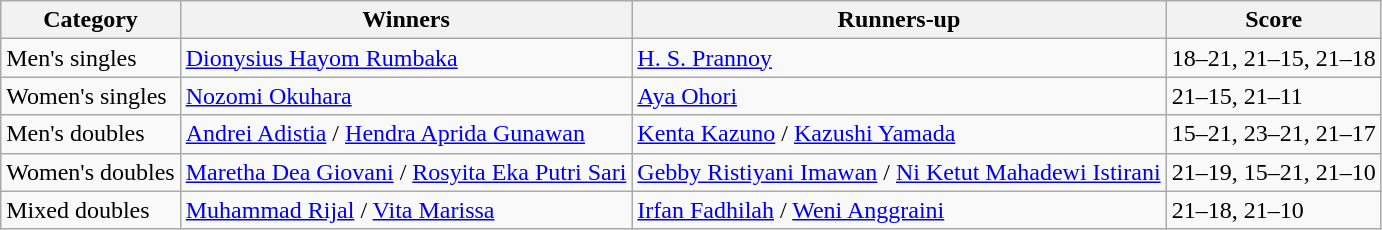<table class=wikitable style="white-space:nowrap;">
<tr>
<th>Category</th>
<th>Winners</th>
<th>Runners-up</th>
<th>Score</th>
</tr>
<tr>
<td>Men's singles</td>
<td> <a href='#'>Dionysius Hayom Rumbaka</a></td>
<td> <a href='#'>H. S. Prannoy</a></td>
<td>18–21, 21–15, 21–18</td>
</tr>
<tr>
<td>Women's singles</td>
<td> <a href='#'>Nozomi Okuhara</a></td>
<td> <a href='#'>Aya Ohori</a></td>
<td>21–15, 21–11</td>
</tr>
<tr>
<td>Men's doubles</td>
<td> <a href='#'>Andrei Adistia</a> / <a href='#'>Hendra Aprida Gunawan</a></td>
<td> <a href='#'>Kenta Kazuno</a> / <a href='#'>Kazushi Yamada</a></td>
<td>15–21, 23–21, 21–17</td>
</tr>
<tr>
<td>Women's doubles</td>
<td> <a href='#'>Maretha Dea Giovani</a> / <a href='#'>Rosyita Eka Putri Sari</a></td>
<td> <a href='#'>Gebby Ristiyani Imawan</a> / <a href='#'>Ni Ketut Mahadewi Istirani</a></td>
<td>21–19, 15–21, 21–10</td>
</tr>
<tr>
<td>Mixed doubles</td>
<td> <a href='#'>Muhammad Rijal</a> / <a href='#'>Vita Marissa</a></td>
<td> <a href='#'>Irfan Fadhilah</a> / <a href='#'>Weni Anggraini</a></td>
<td>21–18, 21–10</td>
</tr>
</table>
